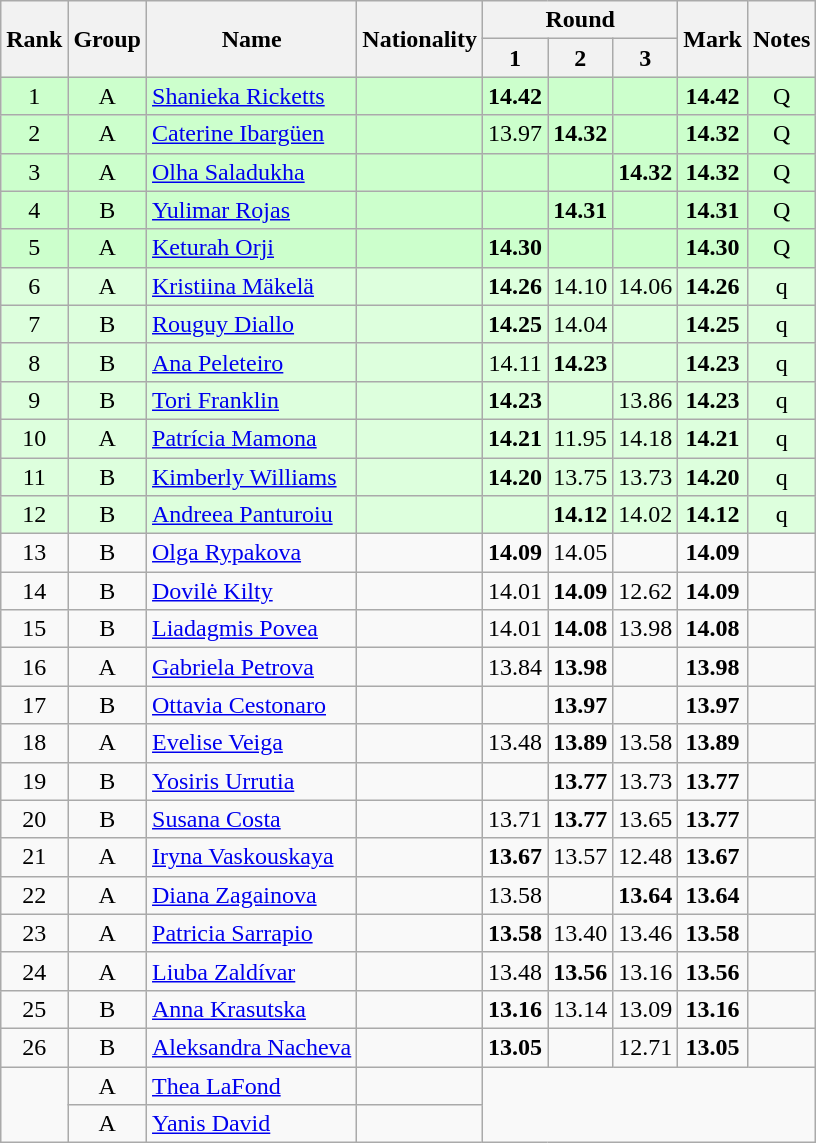<table class="wikitable sortable" style="text-align:center">
<tr>
<th rowspan=2>Rank</th>
<th rowspan=2>Group</th>
<th rowspan=2>Name</th>
<th rowspan=2>Nationality</th>
<th colspan=3>Round</th>
<th rowspan=2>Mark</th>
<th rowspan=2>Notes</th>
</tr>
<tr>
<th>1</th>
<th>2</th>
<th>3</th>
</tr>
<tr bgcolor=ccffcc>
<td>1</td>
<td>A</td>
<td align=left><a href='#'>Shanieka Ricketts</a></td>
<td align=left></td>
<td><strong>14.42</strong></td>
<td></td>
<td></td>
<td><strong>14.42</strong></td>
<td>Q</td>
</tr>
<tr bgcolor=ccffcc>
<td>2</td>
<td>A</td>
<td align=left><a href='#'>Caterine Ibargüen</a></td>
<td align=left></td>
<td>13.97</td>
<td><strong>14.32</strong></td>
<td></td>
<td><strong>14.32</strong></td>
<td>Q</td>
</tr>
<tr bgcolor=ccffcc>
<td>3</td>
<td>A</td>
<td align=left><a href='#'>Olha Saladukha</a></td>
<td align=left></td>
<td></td>
<td></td>
<td><strong>14.32</strong></td>
<td><strong>14.32</strong></td>
<td>Q</td>
</tr>
<tr bgcolor=ccffcc>
<td>4</td>
<td>B</td>
<td align=left><a href='#'>Yulimar Rojas</a></td>
<td align=left></td>
<td></td>
<td><strong>14.31</strong></td>
<td></td>
<td><strong>14.31</strong></td>
<td>Q</td>
</tr>
<tr bgcolor=ccffcc>
<td>5</td>
<td>A</td>
<td align=left><a href='#'>Keturah Orji</a></td>
<td align=left></td>
<td><strong>14.30</strong></td>
<td></td>
<td></td>
<td><strong>14.30</strong></td>
<td>Q</td>
</tr>
<tr bgcolor=ddffdd>
<td>6</td>
<td>A</td>
<td align=left><a href='#'>Kristiina Mäkelä</a></td>
<td align=left></td>
<td><strong>14.26</strong></td>
<td>14.10</td>
<td>14.06</td>
<td><strong>14.26</strong></td>
<td>q</td>
</tr>
<tr bgcolor=ddffdd>
<td>7</td>
<td>B</td>
<td align=left><a href='#'>Rouguy Diallo</a></td>
<td align=left></td>
<td><strong>14.25</strong></td>
<td>14.04</td>
<td></td>
<td><strong>14.25</strong></td>
<td>q</td>
</tr>
<tr bgcolor=ddffdd>
<td>8</td>
<td>B</td>
<td align=left><a href='#'>Ana Peleteiro</a></td>
<td align=left></td>
<td>14.11</td>
<td><strong>14.23</strong></td>
<td></td>
<td><strong>14.23</strong></td>
<td>q</td>
</tr>
<tr bgcolor=ddffdd>
<td>9</td>
<td>B</td>
<td align=left><a href='#'>Tori Franklin</a></td>
<td align=left></td>
<td><strong>14.23</strong></td>
<td></td>
<td>13.86</td>
<td><strong>14.23</strong></td>
<td>q</td>
</tr>
<tr bgcolor=ddffdd>
<td>10</td>
<td>A</td>
<td align=left><a href='#'>Patrícia Mamona</a></td>
<td align=left></td>
<td><strong>14.21</strong></td>
<td>11.95</td>
<td>14.18</td>
<td><strong>14.21</strong></td>
<td>q</td>
</tr>
<tr bgcolor=ddffdd>
<td>11</td>
<td>B</td>
<td align=left><a href='#'>Kimberly Williams</a></td>
<td align=left></td>
<td><strong>14.20</strong></td>
<td>13.75</td>
<td>13.73</td>
<td><strong>14.20</strong></td>
<td>q</td>
</tr>
<tr bgcolor=ddffdd>
<td>12</td>
<td>B</td>
<td align=left><a href='#'>Andreea Panturoiu</a></td>
<td align=left></td>
<td></td>
<td><strong>14.12</strong></td>
<td>14.02</td>
<td><strong>14.12</strong></td>
<td>q</td>
</tr>
<tr>
<td>13</td>
<td>B</td>
<td align=left><a href='#'>Olga Rypakova</a></td>
<td align=left></td>
<td><strong>14.09</strong></td>
<td>14.05</td>
<td></td>
<td><strong>14.09</strong></td>
<td></td>
</tr>
<tr>
<td>14</td>
<td>B</td>
<td align=left><a href='#'>Dovilė Kilty</a></td>
<td align=left></td>
<td>14.01</td>
<td><strong>14.09</strong></td>
<td>12.62</td>
<td><strong>14.09</strong></td>
<td></td>
</tr>
<tr>
<td>15</td>
<td>B</td>
<td align=left><a href='#'>Liadagmis Povea</a></td>
<td align=left></td>
<td>14.01</td>
<td><strong>14.08</strong></td>
<td>13.98</td>
<td><strong>14.08</strong></td>
<td></td>
</tr>
<tr>
<td>16</td>
<td>A</td>
<td align=left><a href='#'>Gabriela Petrova</a></td>
<td align=left></td>
<td>13.84</td>
<td><strong>13.98</strong></td>
<td></td>
<td><strong>13.98</strong></td>
<td></td>
</tr>
<tr>
<td>17</td>
<td>B</td>
<td align=left><a href='#'>Ottavia Cestonaro</a></td>
<td align=left></td>
<td></td>
<td><strong>13.97</strong></td>
<td></td>
<td><strong>13.97</strong></td>
<td></td>
</tr>
<tr>
<td>18</td>
<td>A</td>
<td align=left><a href='#'>Evelise Veiga</a></td>
<td align=left></td>
<td>13.48</td>
<td><strong>13.89</strong></td>
<td>13.58</td>
<td><strong>13.89</strong></td>
<td></td>
</tr>
<tr>
<td>19</td>
<td>B</td>
<td align=left><a href='#'>Yosiris Urrutia</a></td>
<td align=left></td>
<td></td>
<td><strong>13.77</strong></td>
<td>13.73</td>
<td><strong>13.77</strong></td>
<td></td>
</tr>
<tr>
<td>20</td>
<td>B</td>
<td align=left><a href='#'>Susana Costa</a></td>
<td align=left></td>
<td>13.71</td>
<td><strong>13.77</strong></td>
<td>13.65</td>
<td><strong>13.77</strong></td>
<td></td>
</tr>
<tr>
<td>21</td>
<td>A</td>
<td align=left><a href='#'>Iryna Vaskouskaya</a></td>
<td align=left></td>
<td><strong>13.67</strong></td>
<td>13.57</td>
<td>12.48</td>
<td><strong>13.67</strong></td>
<td></td>
</tr>
<tr>
<td>22</td>
<td>A</td>
<td align=left><a href='#'>Diana Zagainova</a></td>
<td align=left></td>
<td>13.58</td>
<td></td>
<td><strong>13.64</strong></td>
<td><strong>13.64</strong></td>
<td></td>
</tr>
<tr>
<td>23</td>
<td>A</td>
<td align=left><a href='#'>Patricia Sarrapio</a></td>
<td align=left></td>
<td><strong>13.58</strong></td>
<td>13.40</td>
<td>13.46</td>
<td><strong>13.58</strong></td>
<td></td>
</tr>
<tr>
<td>24</td>
<td>A</td>
<td align=left><a href='#'>Liuba Zaldívar</a></td>
<td align=left></td>
<td>13.48</td>
<td><strong>13.56</strong></td>
<td>13.16</td>
<td><strong>13.56</strong></td>
<td></td>
</tr>
<tr>
<td>25</td>
<td>B</td>
<td align=left><a href='#'>Anna Krasutska</a></td>
<td align=left></td>
<td><strong>13.16</strong></td>
<td>13.14</td>
<td>13.09</td>
<td><strong>13.16</strong></td>
<td></td>
</tr>
<tr>
<td>26</td>
<td>B</td>
<td align=left><a href='#'>Aleksandra Nacheva</a></td>
<td align=left></td>
<td><strong>13.05</strong></td>
<td></td>
<td>12.71</td>
<td><strong>13.05</strong></td>
<td></td>
</tr>
<tr>
<td rowspan=2></td>
<td>A</td>
<td align=left><a href='#'>Thea LaFond</a></td>
<td align=left></td>
<td rowspan=2 colspan=5></td>
</tr>
<tr>
<td>A</td>
<td align=left><a href='#'>Yanis David</a></td>
<td align=left></td>
</tr>
</table>
